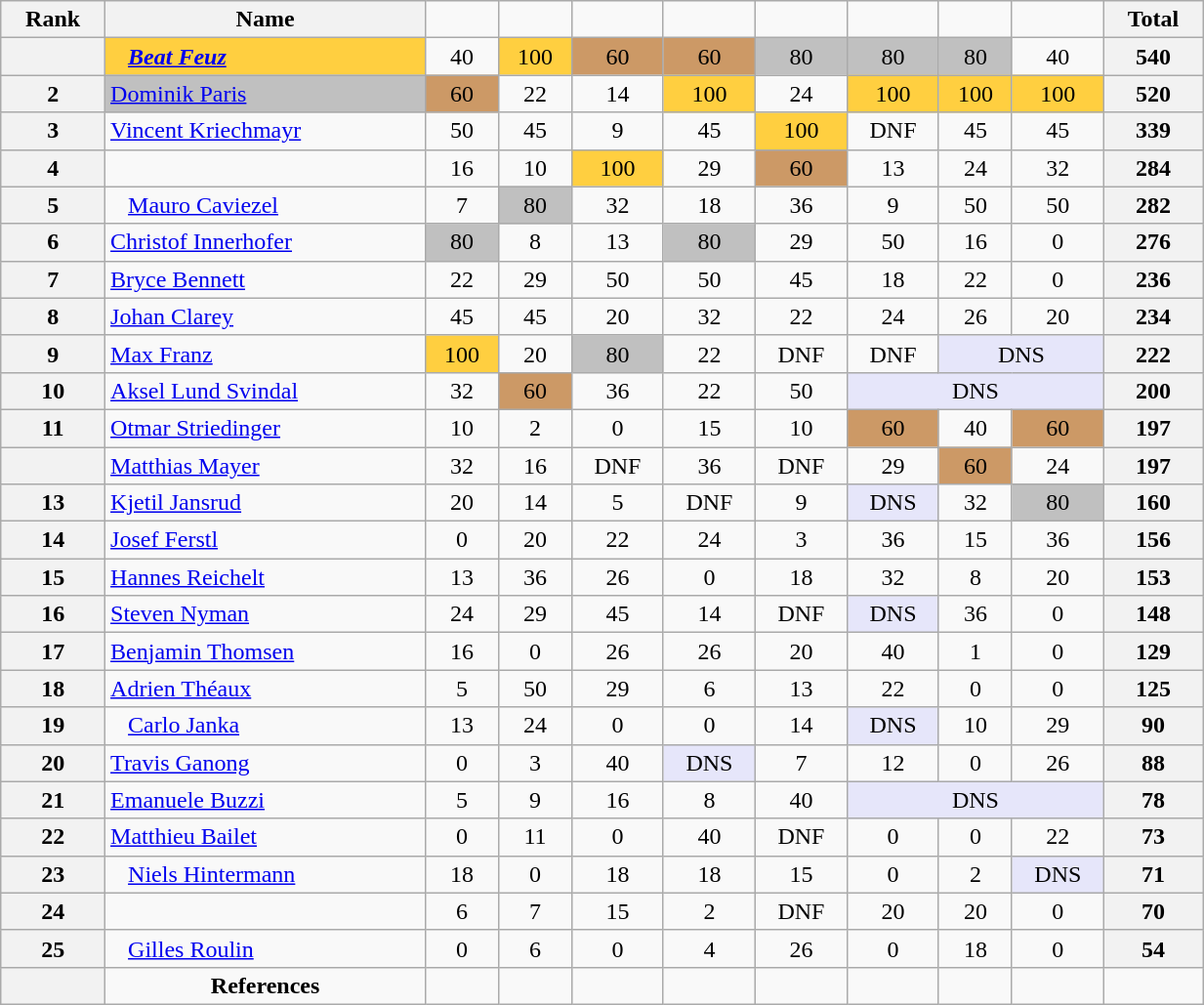<table class="wikitable" width=65% style="font-size:100%; text-align:center;">
<tr>
<th>Rank</th>
<th>Name</th>
<td><br> </td>
<td><br> </td>
<td><br> </td>
<td><br> </td>
<td><br></td>
<td><br> </td>
<td><br> </td>
<td><br> </td>
<th>Total</th>
</tr>
<tr>
<th></th>
<td align=left bgcolor=ffcf40>   <strong><em><a href='#'>Beat Feuz</a></em></strong></td>
<td>40</td>
<td bgcolor=ffcf40>100</td>
<td bgcolor=cc9966>60</td>
<td bgcolor=cc9966>60</td>
<td bgcolor=c0c0c0>80</td>
<td bgcolor=c0c0c0>80</td>
<td bgcolor=c0c0c0>80</td>
<td>40</td>
<th>540</th>
</tr>
<tr>
<th>2</th>
<td align=left bgcolor=c0c0c0> <a href='#'>Dominik Paris</a></td>
<td bgcolor=cc9966>60</td>
<td>22</td>
<td>14</td>
<td bgcolor=ffcf40>100</td>
<td>24</td>
<td bgcolor=ffcf40>100</td>
<td bgcolor=ffcf40>100</td>
<td bgcolor=ffcf40>100</td>
<th>520</th>
</tr>
<tr>
<th>3</th>
<td align=left bgcolor-cc9966> <a href='#'>Vincent Kriechmayr</a></td>
<td>50</td>
<td>45</td>
<td>9</td>
<td>45</td>
<td bgcolor=ffcf40>100</td>
<td>DNF</td>
<td>45</td>
<td>45</td>
<th>339</th>
</tr>
<tr>
<th>4</th>
<td align=left></td>
<td>16</td>
<td>10</td>
<td bgcolor=ffcf40>100</td>
<td>29</td>
<td bgcolor=cc9966>60</td>
<td>13</td>
<td>24</td>
<td>32</td>
<th>284</th>
</tr>
<tr>
<th>5</th>
<td align=left>   <a href='#'>Mauro Caviezel</a></td>
<td>7</td>
<td bgcolor=c0c0c0>80</td>
<td>32</td>
<td>18</td>
<td>36</td>
<td>9</td>
<td>50</td>
<td>50</td>
<th>282</th>
</tr>
<tr>
<th>6</th>
<td align=left> <a href='#'>Christof Innerhofer</a></td>
<td bgcolor=c0c0c0>80</td>
<td>8</td>
<td>13</td>
<td bgcolor=c0c0c0>80</td>
<td>29</td>
<td>50</td>
<td>16</td>
<td>0</td>
<th>276</th>
</tr>
<tr>
<th>7</th>
<td align=left> <a href='#'>Bryce Bennett</a></td>
<td>22</td>
<td>29</td>
<td>50</td>
<td>50</td>
<td>45</td>
<td>18</td>
<td>22</td>
<td>0</td>
<th>236</th>
</tr>
<tr>
<th>8</th>
<td align=left> <a href='#'>Johan Clarey</a></td>
<td>45</td>
<td>45</td>
<td>20</td>
<td>32</td>
<td>22</td>
<td>24</td>
<td>26</td>
<td>20</td>
<th>234</th>
</tr>
<tr>
<th>9</th>
<td align=left> <a href='#'>Max Franz</a></td>
<td bgcolor=ffcf40>100</td>
<td>20</td>
<td bgcolor=c0c0c0>80</td>
<td>22</td>
<td>DNF</td>
<td>DNF</td>
<td colspan=2 bgcolor=lavender>DNS</td>
<th>222</th>
</tr>
<tr>
<th>10</th>
<td align=left> <a href='#'>Aksel Lund Svindal</a></td>
<td>32</td>
<td bgcolor=cc9966>60</td>
<td>36</td>
<td>22</td>
<td>50</td>
<td colspan=3 bgcolor=lavender>DNS</td>
<th>200</th>
</tr>
<tr>
<th>11</th>
<td align=left> <a href='#'>Otmar Striedinger</a></td>
<td>10</td>
<td>2</td>
<td>0</td>
<td>15</td>
<td>10</td>
<td bgcolor=cc9966>60</td>
<td>40</td>
<td bgcolor=cc9966>60</td>
<th>197</th>
</tr>
<tr>
<th></th>
<td align=left> <a href='#'>Matthias Mayer</a></td>
<td>32</td>
<td>16</td>
<td>DNF</td>
<td>36</td>
<td>DNF</td>
<td>29</td>
<td bgcolor=cc9966>60</td>
<td>24</td>
<th>197</th>
</tr>
<tr>
<th>13</th>
<td align=left> <a href='#'>Kjetil Jansrud</a></td>
<td>20</td>
<td>14</td>
<td>5</td>
<td>DNF</td>
<td>9</td>
<td bgcolor=lavender>DNS</td>
<td>32</td>
<td bgcolor=c0c0c0>80</td>
<th>160</th>
</tr>
<tr>
<th>14</th>
<td align=left> <a href='#'>Josef Ferstl</a></td>
<td>0</td>
<td>20</td>
<td>22</td>
<td>24</td>
<td>3</td>
<td>36</td>
<td>15</td>
<td>36</td>
<th>156</th>
</tr>
<tr>
<th>15</th>
<td align=left> <a href='#'>Hannes Reichelt</a></td>
<td>13</td>
<td>36</td>
<td>26</td>
<td>0</td>
<td>18</td>
<td>32</td>
<td>8</td>
<td>20</td>
<th>153</th>
</tr>
<tr>
<th>16</th>
<td align=left> <a href='#'>Steven Nyman</a></td>
<td>24</td>
<td>29</td>
<td>45</td>
<td>14</td>
<td>DNF</td>
<td bgcolor=lavender>DNS</td>
<td>36</td>
<td>0</td>
<th>148</th>
</tr>
<tr>
<th>17</th>
<td align=left> <a href='#'>Benjamin Thomsen</a></td>
<td>16</td>
<td>0</td>
<td>26</td>
<td>26</td>
<td>20</td>
<td>40</td>
<td>1</td>
<td>0</td>
<th>129</th>
</tr>
<tr>
<th>18</th>
<td align=left> <a href='#'>Adrien Théaux</a></td>
<td>5</td>
<td>50</td>
<td>29</td>
<td>6</td>
<td>13</td>
<td>22</td>
<td>0</td>
<td>0</td>
<th>125</th>
</tr>
<tr>
<th>19</th>
<td align=left>   <a href='#'>Carlo Janka</a></td>
<td>13</td>
<td>24</td>
<td>0</td>
<td>0</td>
<td>14</td>
<td bgcolor=lavender>DNS</td>
<td>10</td>
<td>29</td>
<th>90</th>
</tr>
<tr>
<th>20</th>
<td align=left> <a href='#'>Travis Ganong</a></td>
<td>0</td>
<td>3</td>
<td>40</td>
<td bgcolor=lavender>DNS</td>
<td>7</td>
<td>12</td>
<td>0</td>
<td>26</td>
<th>88</th>
</tr>
<tr>
<th>21</th>
<td align=left> <a href='#'>Emanuele Buzzi</a></td>
<td>5</td>
<td>9</td>
<td>16</td>
<td>8</td>
<td>40</td>
<td colspan=3 bgcolor=lavender>DNS</td>
<th>78</th>
</tr>
<tr>
<th>22</th>
<td align=left> <a href='#'>Matthieu Bailet</a></td>
<td>0</td>
<td>11</td>
<td>0</td>
<td>40</td>
<td>DNF</td>
<td>0</td>
<td>0</td>
<td>22</td>
<th>73</th>
</tr>
<tr>
<th>23</th>
<td align=left>   <a href='#'>Niels Hintermann</a></td>
<td>18</td>
<td>0</td>
<td>18</td>
<td>18</td>
<td>15</td>
<td>0</td>
<td>2</td>
<td bgcolor=lavender>DNS</td>
<th>71</th>
</tr>
<tr>
<th>24</th>
<td align=left></td>
<td>6</td>
<td>7</td>
<td>15</td>
<td>2</td>
<td>DNF</td>
<td>20</td>
<td>20</td>
<td>0</td>
<th>70</th>
</tr>
<tr>
<th>25</th>
<td align=left>   <a href='#'>Gilles Roulin</a></td>
<td>0</td>
<td>6</td>
<td>0</td>
<td>4</td>
<td>26</td>
<td>0</td>
<td>18</td>
<td>0</td>
<th>54</th>
</tr>
<tr>
<th></th>
<td align=center><strong>References</strong></td>
<td></td>
<td></td>
<td></td>
<td></td>
<td></td>
<td></td>
<td></td>
<td></td>
</tr>
</table>
